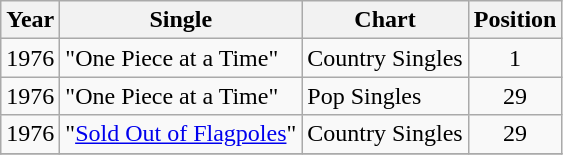<table class="wikitable">
<tr>
<th>Year</th>
<th>Single</th>
<th>Chart</th>
<th>Position</th>
</tr>
<tr>
<td align="left">1976</td>
<td align="left">"One Piece at a Time"</td>
<td align="left">Country Singles</td>
<td align="center">1</td>
</tr>
<tr>
<td align="left">1976</td>
<td align="left">"One Piece at a Time"</td>
<td align="left">Pop Singles</td>
<td align="center">29</td>
</tr>
<tr>
<td align="left">1976</td>
<td align="left">"<a href='#'>Sold Out of Flagpoles</a>"</td>
<td align="left">Country Singles</td>
<td align="center">29</td>
</tr>
<tr>
</tr>
</table>
